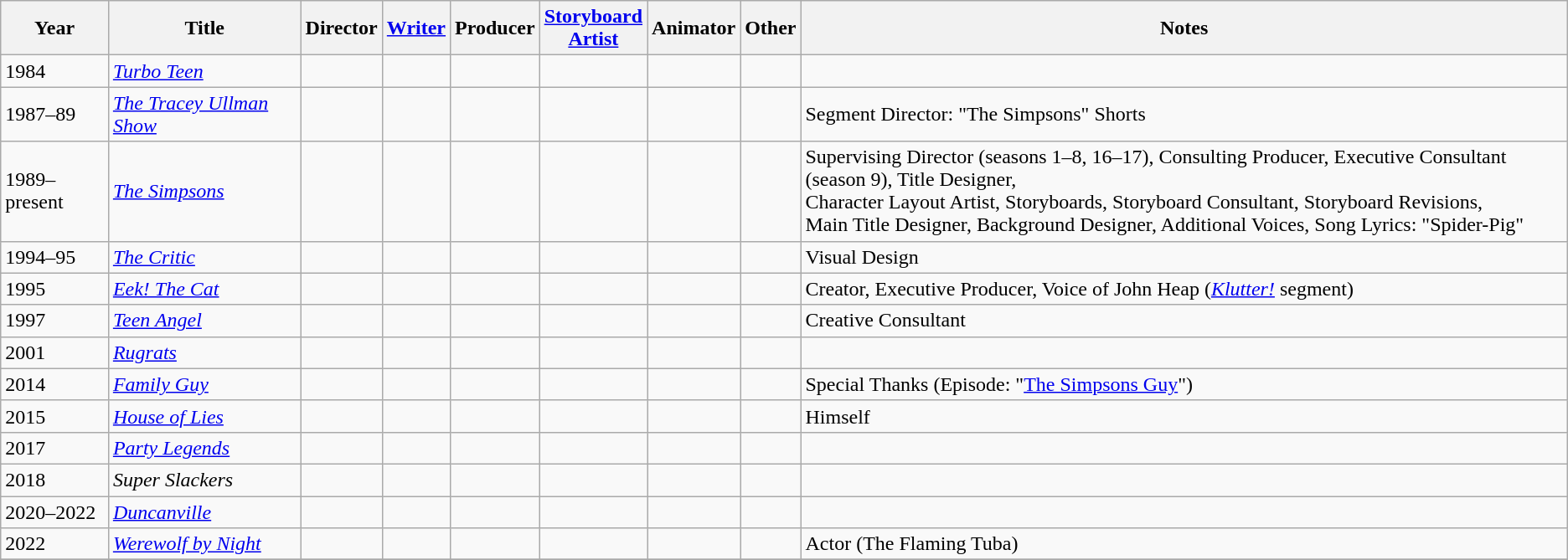<table class="wikitable">
<tr>
<th>Year</th>
<th>Title</th>
<th>Director</th>
<th><a href='#'>Writer</a></th>
<th>Producer</th>
<th><a href='#'>Storyboard<br>Artist</a></th>
<th>Animator</th>
<th>Other</th>
<th>Notes</th>
</tr>
<tr>
<td>1984</td>
<td><em><a href='#'>Turbo Teen</a></em></td>
<td></td>
<td></td>
<td></td>
<td></td>
<td></td>
<td></td>
<td></td>
</tr>
<tr>
<td>1987–89</td>
<td><em><a href='#'>The Tracey Ullman Show</a></em></td>
<td></td>
<td></td>
<td></td>
<td></td>
<td></td>
<td></td>
<td>Segment Director: "The Simpsons" Shorts</td>
</tr>
<tr>
<td>1989–present</td>
<td><em><a href='#'>The Simpsons</a></em></td>
<td></td>
<td></td>
<td></td>
<td></td>
<td></td>
<td></td>
<td>Supervising Director (seasons 1–8, 16–17), Consulting Producer, Executive Consultant (season 9), Title Designer,<br>Character Layout Artist, Storyboards, Storyboard Consultant, Storyboard Revisions,<br>Main Title Designer, Background Designer, Additional Voices, Song Lyrics: "Spider-Pig"</td>
</tr>
<tr>
<td>1994–95</td>
<td><em><a href='#'>The Critic</a></em></td>
<td></td>
<td></td>
<td></td>
<td></td>
<td></td>
<td></td>
<td>Visual Design</td>
</tr>
<tr>
<td>1995</td>
<td><em><a href='#'>Eek! The Cat</a></em></td>
<td></td>
<td></td>
<td></td>
<td></td>
<td></td>
<td></td>
<td>Creator, Executive Producer, Voice of John Heap (<em><a href='#'>Klutter!</a></em> segment)</td>
</tr>
<tr>
<td>1997</td>
<td><em><a href='#'>Teen Angel</a></em></td>
<td></td>
<td></td>
<td></td>
<td></td>
<td></td>
<td></td>
<td>Creative Consultant</td>
</tr>
<tr>
<td>2001</td>
<td><em><a href='#'>Rugrats</a></em></td>
<td></td>
<td></td>
<td></td>
<td></td>
<td></td>
<td></td>
<td></td>
</tr>
<tr>
<td>2014</td>
<td><em><a href='#'>Family Guy</a></em></td>
<td></td>
<td></td>
<td></td>
<td></td>
<td></td>
<td></td>
<td>Special Thanks (Episode: "<a href='#'>The Simpsons Guy</a>")</td>
</tr>
<tr>
<td>2015</td>
<td><em><a href='#'>House of Lies</a></em></td>
<td></td>
<td></td>
<td></td>
<td></td>
<td></td>
<td></td>
<td>Himself</td>
</tr>
<tr>
<td>2017</td>
<td><em><a href='#'>Party Legends</a></em></td>
<td></td>
<td></td>
<td></td>
<td></td>
<td></td>
<td></td>
<td></td>
</tr>
<tr>
<td>2018</td>
<td><em>Super Slackers</em></td>
<td></td>
<td></td>
<td></td>
<td></td>
<td></td>
<td></td>
<td></td>
</tr>
<tr>
<td>2020–2022</td>
<td><em><a href='#'>Duncanville</a></em></td>
<td></td>
<td></td>
<td></td>
<td></td>
<td></td>
<td></td>
<td></td>
</tr>
<tr>
<td>2022</td>
<td><em><a href='#'>Werewolf by Night</a></em></td>
<td></td>
<td></td>
<td></td>
<td></td>
<td></td>
<td></td>
<td>Actor (The Flaming Tuba)</td>
</tr>
<tr>
</tr>
</table>
